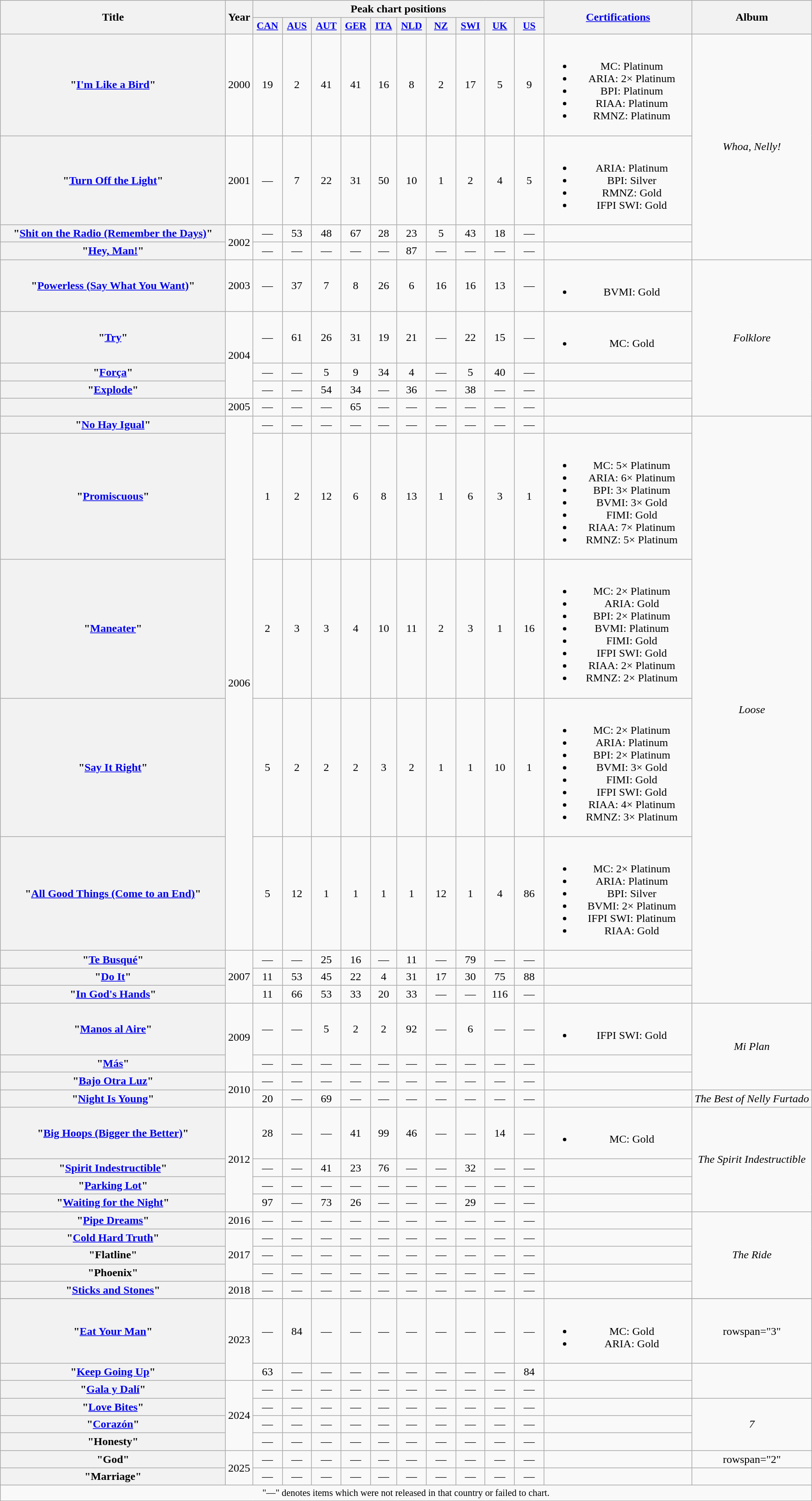<table class="wikitable plainrowheaders" style="text-align:center;">
<tr>
<th scope="col" rowspan="2" style="width:20em;">Title</th>
<th scope="col" rowspan="2">Year</th>
<th scope="col" colspan="10">Peak chart positions</th>
<th scope="col" rowspan="2" style="width:13em;"><a href='#'>Certifications</a></th>
<th scope="col" rowspan="2">Album</th>
</tr>
<tr>
<th scope="col" style="width:2.5em; font-size:90%;"><a href='#'>CAN</a><br></th>
<th scope="col" style="width:2.5em; font-size:90%;"><a href='#'>AUS</a><br></th>
<th scope="col" style="width:2.5em; font-size:90%;"><a href='#'>AUT</a><br></th>
<th scope="col" style="width:2.5em; font-size:90%;"><a href='#'>GER</a><br></th>
<th scope="col" style="width:2.2em; font-size:90%;"><a href='#'>ITA</a><br></th>
<th scope="col" style="width:2.5em; font-size:90%;"><a href='#'>NLD</a><br></th>
<th scope="col" style="width:2.5em; font-size:90%;"><a href='#'>NZ</a><br></th>
<th scope="col" style="width:2.5em; font-size:90%;"><a href='#'>SWI</a><br></th>
<th scope="col" style="width:2.5em; font-size:90%;"><a href='#'>UK</a> <br></th>
<th scope="col" style="width:2.5em; font-size:90%;"><a href='#'>US</a><br></th>
</tr>
<tr>
<th scope="row">"<a href='#'>I'm Like a Bird</a>"</th>
<td>2000</td>
<td>19</td>
<td>2</td>
<td>41</td>
<td>41</td>
<td>16</td>
<td>8</td>
<td>2</td>
<td>17</td>
<td>5</td>
<td>9</td>
<td><br><ul><li>MC: Platinum</li><li>ARIA: 2× Platinum</li><li>BPI: Platinum</li><li>RIAA: Platinum</li><li>RMNZ: Platinum</li></ul></td>
<td rowspan="4"><em>Whoa, Nelly!</em></td>
</tr>
<tr>
<th scope="row">"<a href='#'>Turn Off the Light</a>"</th>
<td>2001</td>
<td>—</td>
<td>7</td>
<td>22</td>
<td>31</td>
<td>50</td>
<td>10</td>
<td>1</td>
<td>2</td>
<td>4</td>
<td>5</td>
<td><br><ul><li>ARIA: Platinum</li><li>BPI: Silver</li><li>RMNZ: Gold</li><li>IFPI SWI: Gold</li></ul></td>
</tr>
<tr>
<th scope="row">"<a href='#'>Shit on the Radio (Remember the Days)</a>"</th>
<td rowspan="2">2002</td>
<td>—</td>
<td>53</td>
<td>48</td>
<td>67</td>
<td>28</td>
<td>23</td>
<td>5</td>
<td>43</td>
<td>18</td>
<td>—</td>
<td></td>
</tr>
<tr>
<th scope="row">"<a href='#'>Hey, Man!</a>"</th>
<td>—</td>
<td>—</td>
<td>—</td>
<td>—</td>
<td>—</td>
<td>87</td>
<td>—</td>
<td>—</td>
<td>—</td>
<td>—</td>
<td></td>
</tr>
<tr>
<th scope="row">"<a href='#'>Powerless (Say What You Want)</a>"</th>
<td>2003</td>
<td>—</td>
<td>37</td>
<td>7</td>
<td>8</td>
<td>26</td>
<td>6</td>
<td>16</td>
<td>16</td>
<td>13</td>
<td>—</td>
<td><br><ul><li>BVMI: Gold</li></ul></td>
<td rowspan="5"><em>Folklore</em></td>
</tr>
<tr>
<th scope="row">"<a href='#'>Try</a>"</th>
<td rowspan="3">2004</td>
<td>—</td>
<td>61</td>
<td>26</td>
<td>31</td>
<td>19</td>
<td>21</td>
<td>—</td>
<td>22</td>
<td>15</td>
<td>—</td>
<td><br><ul><li>MC: Gold</li></ul></td>
</tr>
<tr>
<th scope="row">"<a href='#'>Força</a>"</th>
<td>—</td>
<td>—</td>
<td>5</td>
<td>9</td>
<td>34</td>
<td>4</td>
<td>—</td>
<td>5</td>
<td>40</td>
<td>—</td>
<td></td>
</tr>
<tr>
<th scope="row">"<a href='#'>Explode</a>"</th>
<td>—</td>
<td>—</td>
<td>54</td>
<td>34</td>
<td>—</td>
<td>36</td>
<td>—</td>
<td>38</td>
<td>—</td>
<td>—</td>
<td></td>
</tr>
<tr>
<th scope="row"></th>
<td>2005</td>
<td>—</td>
<td>—</td>
<td>—</td>
<td>65</td>
<td>—</td>
<td>—</td>
<td>—</td>
<td>—</td>
<td>—</td>
<td>—</td>
<td></td>
</tr>
<tr>
<th scope="row">"<a href='#'>No Hay Igual</a>"<br> </th>
<td rowspan="5">2006</td>
<td>—</td>
<td>—</td>
<td>—</td>
<td>—</td>
<td>—</td>
<td>—</td>
<td>—</td>
<td>—</td>
<td>—</td>
<td>—</td>
<td></td>
<td rowspan="8"><em>Loose</em></td>
</tr>
<tr>
<th scope="row">"<a href='#'>Promiscuous</a>" <br> </th>
<td>1</td>
<td>2</td>
<td>12</td>
<td>6</td>
<td>8</td>
<td>13</td>
<td>1</td>
<td>6</td>
<td>3</td>
<td>1</td>
<td><br><ul><li>MC: 5× Platinum</li><li>ARIA: 6× Platinum</li><li>BPI: 3× Platinum</li><li>BVMI: 3× Gold</li><li>FIMI: Gold</li><li>RIAA: 7× Platinum</li><li>RMNZ: 5× Platinum</li></ul></td>
</tr>
<tr>
<th scope="row">"<a href='#'>Maneater</a>"</th>
<td>2</td>
<td>3</td>
<td>3</td>
<td>4</td>
<td>10</td>
<td>11</td>
<td>2</td>
<td>3</td>
<td>1</td>
<td>16</td>
<td><br><ul><li>MC: 2× Platinum</li><li>ARIA: Gold</li><li>BPI: 2× Platinum</li><li>BVMI: Platinum</li><li>FIMI: Gold</li><li>IFPI SWI: Gold</li><li>RIAA: 2× Platinum</li><li>RMNZ: 2× Platinum</li></ul></td>
</tr>
<tr>
<th scope="row">"<a href='#'>Say It Right</a>"</th>
<td>5</td>
<td>2</td>
<td>2</td>
<td>2</td>
<td>3</td>
<td>2</td>
<td>1</td>
<td>1</td>
<td>10</td>
<td>1</td>
<td><br><ul><li>MC: 2× Platinum</li><li>ARIA: Platinum</li><li>BPI: 2× Platinum</li><li>BVMI: 3× Gold</li><li>FIMI: Gold</li><li>IFPI SWI: Gold</li><li>RIAA: 4× Platinum</li><li>RMNZ: 3× Platinum</li></ul></td>
</tr>
<tr>
<th scope="row">"<a href='#'>All Good Things (Come to an End)</a>"</th>
<td>5</td>
<td>12</td>
<td>1</td>
<td>1</td>
<td>1</td>
<td>1</td>
<td>12</td>
<td>1</td>
<td>4</td>
<td>86</td>
<td><br><ul><li>MC: 2× Platinum</li><li>ARIA: Platinum</li><li>BPI: Silver</li><li>BVMI: 2× Platinum</li><li>IFPI SWI: Platinum</li><li>RIAA: Gold</li></ul></td>
</tr>
<tr>
<th scope="row">"<a href='#'>Te Busqué</a>" <br> </th>
<td rowspan="3">2007</td>
<td>—</td>
<td>—</td>
<td>25</td>
<td>16</td>
<td>—</td>
<td>11</td>
<td>—</td>
<td>79</td>
<td>—</td>
<td>—</td>
<td></td>
</tr>
<tr>
<th scope="row">"<a href='#'>Do It</a>"<br></th>
<td>11</td>
<td>53</td>
<td>45</td>
<td>22</td>
<td>4</td>
<td>31</td>
<td>17</td>
<td>30</td>
<td>75</td>
<td>88</td>
<td></td>
</tr>
<tr>
<th scope="row">"<a href='#'>In God's Hands</a>"<br></th>
<td>11</td>
<td>66</td>
<td>53</td>
<td>33</td>
<td>20</td>
<td>33</td>
<td>—</td>
<td>—</td>
<td>116</td>
<td>—</td>
<td></td>
</tr>
<tr>
<th scope="row">"<a href='#'>Manos al Aire</a>"</th>
<td rowspan="2">2009</td>
<td>—</td>
<td>—</td>
<td>5</td>
<td>2</td>
<td>2</td>
<td>92</td>
<td>—</td>
<td>6</td>
<td>—</td>
<td>—</td>
<td><br><ul><li>IFPI SWI: Gold</li></ul></td>
<td rowspan="3"><em>Mi Plan</em></td>
</tr>
<tr>
<th scope="row">"<a href='#'>Más</a>"</th>
<td>—</td>
<td>—</td>
<td>—</td>
<td>—</td>
<td>—</td>
<td>—</td>
<td>—</td>
<td>—</td>
<td>—</td>
<td>—</td>
<td></td>
</tr>
<tr>
<th scope="row">"<a href='#'>Bajo Otra Luz</a>" <br> </th>
<td rowspan="2">2010</td>
<td>—</td>
<td>—</td>
<td>—</td>
<td>—</td>
<td>—</td>
<td>—</td>
<td>—</td>
<td>—</td>
<td>—</td>
<td>—</td>
<td></td>
</tr>
<tr>
<th scope="row">"<a href='#'>Night Is Young</a>"</th>
<td>20</td>
<td>—</td>
<td>69</td>
<td>—</td>
<td>—</td>
<td>—</td>
<td>—</td>
<td>—</td>
<td>—</td>
<td>—</td>
<td></td>
<td><em>The Best of Nelly Furtado</em></td>
</tr>
<tr>
<th scope="row">"<a href='#'>Big Hoops (Bigger the Better)</a>"</th>
<td rowspan="4">2012</td>
<td>28</td>
<td>—</td>
<td>—</td>
<td>41</td>
<td>99</td>
<td>46</td>
<td>—</td>
<td>—</td>
<td>14</td>
<td>—</td>
<td><br><ul><li>MC: Gold</li></ul></td>
<td rowspan="4"><em>The Spirit Indestructible</em></td>
</tr>
<tr>
<th scope="row">"<a href='#'>Spirit Indestructible</a>"</th>
<td>—</td>
<td>—</td>
<td>41</td>
<td>23</td>
<td>76</td>
<td>—</td>
<td>—</td>
<td>32</td>
<td>—</td>
<td>—</td>
<td></td>
</tr>
<tr>
<th scope="row">"<a href='#'>Parking Lot</a>"</th>
<td>—</td>
<td>—</td>
<td>—</td>
<td>—</td>
<td>—</td>
<td>—</td>
<td>—</td>
<td>—</td>
<td>—</td>
<td>—</td>
<td></td>
</tr>
<tr>
<th scope="row">"<a href='#'>Waiting for the Night</a>"</th>
<td>97</td>
<td>—</td>
<td>73</td>
<td>26</td>
<td>—</td>
<td>—</td>
<td>—</td>
<td>29</td>
<td>—</td>
<td>—</td>
<td></td>
</tr>
<tr>
<th scope="row">"<a href='#'>Pipe Dreams</a>"</th>
<td>2016</td>
<td>—</td>
<td>—</td>
<td>—</td>
<td>—</td>
<td>—</td>
<td>—</td>
<td>—</td>
<td>—</td>
<td>—</td>
<td>—</td>
<td></td>
<td rowspan="5"><em>The Ride</em></td>
</tr>
<tr>
<th scope="row">"<a href='#'>Cold Hard Truth</a>"</th>
<td rowspan="3">2017</td>
<td>—</td>
<td>—</td>
<td>—</td>
<td>—</td>
<td>—</td>
<td>—</td>
<td>—</td>
<td>—</td>
<td>—</td>
<td>—</td>
<td></td>
</tr>
<tr>
<th scope="row">"Flatline"</th>
<td>—</td>
<td>—</td>
<td>—</td>
<td>—</td>
<td>—</td>
<td>—</td>
<td>—</td>
<td>—</td>
<td>—</td>
<td>—</td>
<td></td>
</tr>
<tr>
<th scope="row">"Phoenix"</th>
<td>—</td>
<td>—</td>
<td>—</td>
<td>—</td>
<td>—</td>
<td>—</td>
<td>—</td>
<td>—</td>
<td>—</td>
<td>—</td>
<td></td>
</tr>
<tr>
<th scope="row">"<a href='#'>Sticks and Stones</a>"<br></th>
<td>2018</td>
<td>—</td>
<td>—</td>
<td>—</td>
<td>—</td>
<td>—</td>
<td>—</td>
<td>—</td>
<td>—</td>
<td>—</td>
<td>—</td>
<td></td>
</tr>
<tr>
</tr>
<tr>
<th scope="row">"<a href='#'>Eat Your Man</a>"<br></th>
<td rowspan="2">2023</td>
<td>—</td>
<td>84</td>
<td>—</td>
<td>—</td>
<td>—</td>
<td>—</td>
<td>—</td>
<td>—</td>
<td>—</td>
<td>—</td>
<td><br><ul><li>MC: Gold</li><li>ARIA: Gold</li></ul></td>
<td>rowspan="3" </td>
</tr>
<tr>
<th scope="row">"<a href='#'>Keep Going Up</a>"<br> </th>
<td>63</td>
<td>—</td>
<td>—</td>
<td>—</td>
<td>—</td>
<td>—</td>
<td>—</td>
<td>—</td>
<td>—</td>
<td>84</td>
<td></td>
</tr>
<tr>
<th scope="row">"<a href='#'>Gala y Dalí</a>"<br></th>
<td rowspan="4">2024</td>
<td>—</td>
<td>—</td>
<td>—</td>
<td>—</td>
<td>—</td>
<td>—</td>
<td>—</td>
<td>—</td>
<td>—</td>
<td>—</td>
<td></td>
</tr>
<tr>
<th scope="row">"<a href='#'>Love Bites</a>"<br></th>
<td>—</td>
<td>—</td>
<td>—</td>
<td>—</td>
<td>—</td>
<td>—</td>
<td>—</td>
<td>—</td>
<td>—</td>
<td>—</td>
<td></td>
<td rowspan="3"><em>7</em></td>
</tr>
<tr>
<th scope="row">"<a href='#'>Corazón</a>"<br></th>
<td>—</td>
<td>—</td>
<td>—</td>
<td>—</td>
<td>—</td>
<td>—</td>
<td>—</td>
<td>—</td>
<td>—</td>
<td>—</td>
<td></td>
</tr>
<tr>
<th scope="row">"Honesty"</th>
<td>—</td>
<td>—</td>
<td>—</td>
<td>—</td>
<td>—</td>
<td>—</td>
<td>—</td>
<td>—</td>
<td>—</td>
<td>—</td>
<td></td>
</tr>
<tr>
<th scope="row">"God"<br></th>
<td rowspan="2">2025</td>
<td>—</td>
<td>—</td>
<td>—</td>
<td>—</td>
<td>—</td>
<td>—</td>
<td>—</td>
<td>—</td>
<td>—</td>
<td>—</td>
<td></td>
<td>rowspan="2" </td>
</tr>
<tr>
<th scope="row">"Marriage"</th>
<td>—</td>
<td>—</td>
<td>—</td>
<td>—</td>
<td>—</td>
<td>—</td>
<td>—</td>
<td>—</td>
<td>—</td>
<td>—</td>
<td></td>
</tr>
<tr>
<td colspan="14" style="font-size:85%">"—" denotes items which were not released in that country or failed to chart.</td>
</tr>
</table>
